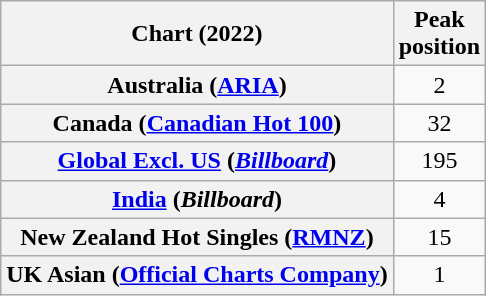<table class="wikitable sortable plainrowheaders" style="text-align:center">
<tr>
<th scope="col">Chart (2022)</th>
<th scope="col">Peak<br>position</th>
</tr>
<tr>
<th scope="row">Australia (<a href='#'>ARIA</a>)</th>
<td>2</td>
</tr>
<tr>
<th scope="row">Canada (<a href='#'>Canadian Hot 100</a>)</th>
<td>32</td>
</tr>
<tr>
<th scope="row"><a href='#'>Global Excl. US</a> (<em><a href='#'>Billboard</a></em>)</th>
<td>195</td>
</tr>
<tr>
<th scope="row"><a href='#'>India</a> (<em>Billboard</em>)</th>
<td>4</td>
</tr>
<tr>
<th scope="row">New Zealand Hot Singles (<a href='#'>RMNZ</a>)</th>
<td>15</td>
</tr>
<tr>
<th scope="row">UK Asian (<a href='#'>Official Charts Company</a>)</th>
<td>1</td>
</tr>
</table>
